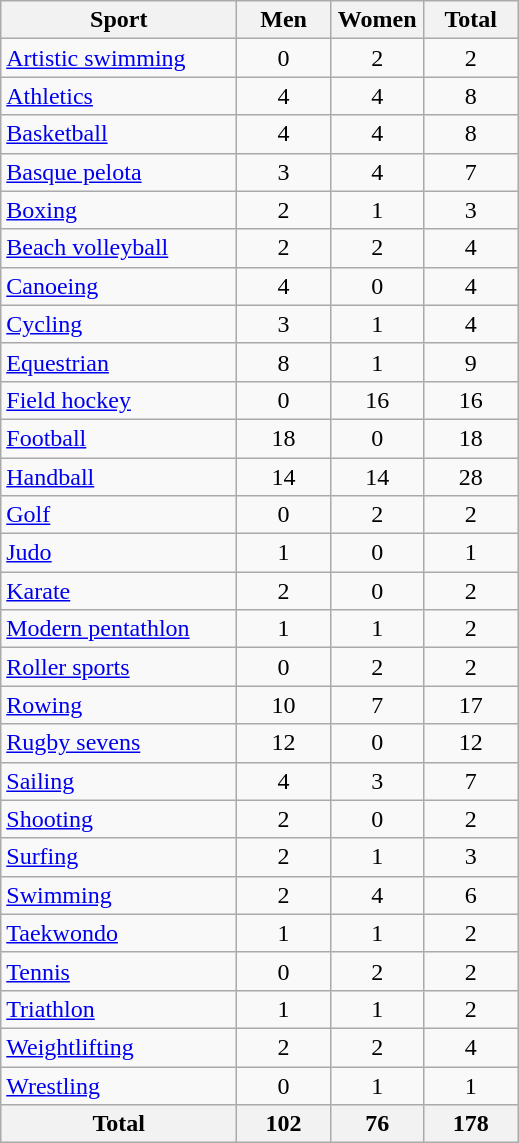<table class="wikitable sortable" style="text-align:center;">
<tr>
<th width=150>Sport</th>
<th width=55>Men</th>
<th width=55>Women</th>
<th width=55>Total</th>
</tr>
<tr>
<td align=left><a href='#'>Artistic swimming</a></td>
<td>0</td>
<td>2</td>
<td>2</td>
</tr>
<tr>
<td align=left><a href='#'>Athletics</a></td>
<td>4</td>
<td>4</td>
<td>8</td>
</tr>
<tr>
<td align=left><a href='#'>Basketball</a></td>
<td>4</td>
<td>4</td>
<td>8</td>
</tr>
<tr>
<td align=left><a href='#'>Basque pelota</a></td>
<td>3</td>
<td>4</td>
<td>7</td>
</tr>
<tr>
<td align=left><a href='#'>Boxing</a></td>
<td>2</td>
<td>1</td>
<td>3</td>
</tr>
<tr>
<td align=left><a href='#'>Beach volleyball</a></td>
<td>2</td>
<td>2</td>
<td>4</td>
</tr>
<tr>
<td align=left><a href='#'>Canoeing</a></td>
<td>4</td>
<td>0</td>
<td>4</td>
</tr>
<tr>
<td align=left><a href='#'>Cycling</a></td>
<td>3</td>
<td>1</td>
<td>4</td>
</tr>
<tr>
<td align=left><a href='#'>Equestrian</a></td>
<td>8</td>
<td>1</td>
<td>9</td>
</tr>
<tr>
<td align=left><a href='#'>Field hockey</a></td>
<td>0</td>
<td>16</td>
<td>16</td>
</tr>
<tr>
<td align=left><a href='#'>Football</a></td>
<td>18</td>
<td>0</td>
<td>18</td>
</tr>
<tr>
<td align=left><a href='#'>Handball</a></td>
<td>14</td>
<td>14</td>
<td>28</td>
</tr>
<tr>
<td align=left><a href='#'>Golf</a></td>
<td>0</td>
<td>2</td>
<td>2</td>
</tr>
<tr>
<td align=left><a href='#'>Judo</a></td>
<td>1</td>
<td>0</td>
<td>1</td>
</tr>
<tr>
<td align=left><a href='#'>Karate</a></td>
<td>2</td>
<td>0</td>
<td>2</td>
</tr>
<tr>
<td align=left><a href='#'>Modern pentathlon</a></td>
<td>1</td>
<td>1</td>
<td>2</td>
</tr>
<tr>
<td align=left><a href='#'>Roller sports</a></td>
<td>0</td>
<td>2</td>
<td>2</td>
</tr>
<tr>
<td align=left><a href='#'>Rowing</a></td>
<td>10</td>
<td>7</td>
<td>17</td>
</tr>
<tr>
<td align=left><a href='#'>Rugby sevens</a></td>
<td>12</td>
<td>0</td>
<td>12</td>
</tr>
<tr>
<td align=left><a href='#'>Sailing</a></td>
<td>4</td>
<td>3</td>
<td>7</td>
</tr>
<tr>
<td align=left><a href='#'>Shooting</a></td>
<td>2</td>
<td>0</td>
<td>2</td>
</tr>
<tr>
<td align=left><a href='#'>Surfing</a></td>
<td>2</td>
<td>1</td>
<td>3</td>
</tr>
<tr>
<td align=left><a href='#'>Swimming</a></td>
<td>2</td>
<td>4</td>
<td>6</td>
</tr>
<tr>
<td align=left><a href='#'>Taekwondo</a></td>
<td>1</td>
<td>1</td>
<td>2</td>
</tr>
<tr>
<td align=left><a href='#'>Tennis</a></td>
<td>0</td>
<td>2</td>
<td>2</td>
</tr>
<tr>
<td align=left><a href='#'>Triathlon</a></td>
<td>1</td>
<td>1</td>
<td>2</td>
</tr>
<tr>
<td align=left><a href='#'>Weightlifting</a></td>
<td>2</td>
<td>2</td>
<td>4</td>
</tr>
<tr>
<td align=left><a href='#'>Wrestling</a></td>
<td>0</td>
<td>1</td>
<td>1</td>
</tr>
<tr>
<th>Total</th>
<th>102</th>
<th>76</th>
<th>178</th>
</tr>
</table>
